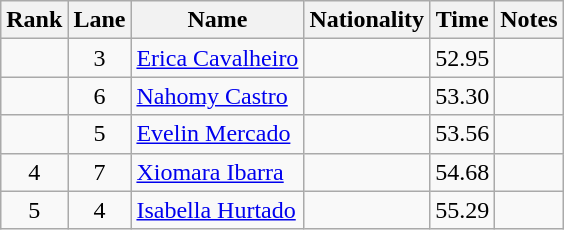<table class="wikitable sortable" style="text-align:center">
<tr>
<th>Rank</th>
<th>Lane</th>
<th>Name</th>
<th>Nationality</th>
<th>Time</th>
<th>Notes</th>
</tr>
<tr>
<td></td>
<td>3</td>
<td align=left><a href='#'>Erica Cavalheiro</a></td>
<td align=left></td>
<td>52.95</td>
<td></td>
</tr>
<tr>
<td></td>
<td>6</td>
<td align=left><a href='#'>Nahomy Castro</a></td>
<td align=left></td>
<td>53.30</td>
<td></td>
</tr>
<tr>
<td></td>
<td>5</td>
<td align=left><a href='#'>Evelin Mercado</a></td>
<td align=left></td>
<td>53.56</td>
<td></td>
</tr>
<tr>
<td>4</td>
<td>7</td>
<td align=left><a href='#'>Xiomara Ibarra</a></td>
<td align=left></td>
<td>54.68</td>
<td></td>
</tr>
<tr>
<td>5</td>
<td>4</td>
<td align=left><a href='#'>Isabella Hurtado</a></td>
<td align=left></td>
<td>55.29</td>
<td></td>
</tr>
</table>
